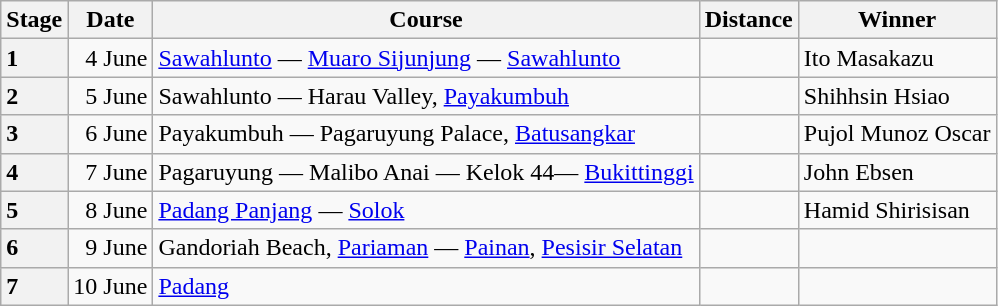<table class="wikitable" border="1">
<tr>
<th>Stage</th>
<th>Date</th>
<th>Course</th>
<th>Distance</th>
<th>Winner</th>
</tr>
<tr>
<th style="text-align:left">1</th>
<td align=right>4 June</td>
<td><a href='#'>Sawahlunto</a> — <a href='#'>Muaro Sijunjung</a> — <a href='#'>Sawahlunto</a></td>
<td style="text-align:center;"></td>
<td> Ito Masakazu</td>
</tr>
<tr>
<th style="text-align:left">2</th>
<td align=right>5 June</td>
<td>Sawahlunto — Harau Valley, <a href='#'>Payakumbuh</a></td>
<td style="text-align:center;"></td>
<td> Shihhsin Hsiao</td>
</tr>
<tr>
<th style="text-align:left">3</th>
<td align=right>6 June</td>
<td>Payakumbuh — Pagaruyung Palace, <a href='#'>Batusangkar</a></td>
<td style="text-align:center;"></td>
<td> Pujol Munoz Oscar</td>
</tr>
<tr>
<th style="text-align:left">4</th>
<td align=right>7 June</td>
<td>Pagaruyung — Malibo Anai — Kelok 44— <a href='#'>Bukittinggi</a></td>
<td style="text-align:center;"></td>
<td> John Ebsen</td>
</tr>
<tr>
<th style="text-align:left">5</th>
<td align=right>8 June</td>
<td><a href='#'>Padang Panjang</a> — <a href='#'>Solok</a></td>
<td style="text-align:center;"></td>
<td> Hamid Shirisisan</td>
</tr>
<tr>
<th style="text-align:left">6</th>
<td align=right>9 June</td>
<td>Gandoriah Beach, <a href='#'>Pariaman</a> — <a href='#'>Painan</a>, <a href='#'>Pesisir Selatan</a></td>
<td style="text-align:center;"></td>
<td></td>
</tr>
<tr>
<th style="text-align:left">7</th>
<td align=right>10 June</td>
<td><a href='#'>Padang</a></td>
<td style="text-align:center;"></td>
<td></td>
</tr>
</table>
